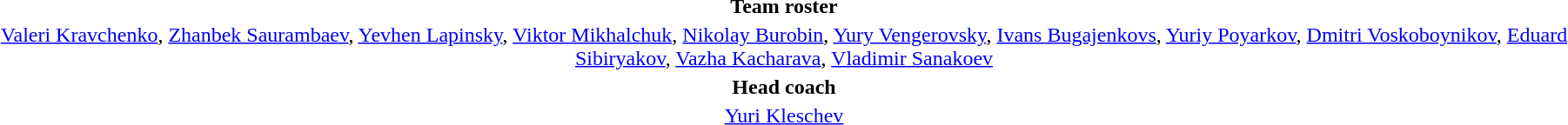<table style="text-align:center; margin-top:2em; margin-left:auto; margin-right:auto">
<tr>
<td><strong>Team roster</strong></td>
</tr>
<tr>
<td><a href='#'>Valeri Kravchenko</a>, <a href='#'>Zhanbek Saurambaev</a>, <a href='#'>Yevhen Lapinsky</a>, <a href='#'>Viktor Mikhalchuk</a>, <a href='#'>Nikolay Burobin</a>, <a href='#'>Yury Vengerovsky</a>, <a href='#'>Ivans Bugajenkovs</a>, <a href='#'>Yuriy Poyarkov</a>, <a href='#'>Dmitri Voskoboynikov</a>, <a href='#'>Eduard Sibiryakov</a>, <a href='#'>Vazha Kacharava</a>, <a href='#'>Vladimir Sanakoev</a></td>
</tr>
<tr>
<td><strong>Head coach</strong></td>
</tr>
<tr>
<td><a href='#'>Yuri Kleschev</a></td>
</tr>
<tr>
</tr>
</table>
